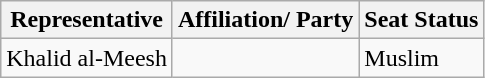<table class="wikitable">
<tr>
<th>Representative</th>
<th>Affiliation/ Party</th>
<th>Seat Status</th>
</tr>
<tr>
<td>Khalid al-Meesh</td>
<td></td>
<td>Muslim</td>
</tr>
</table>
